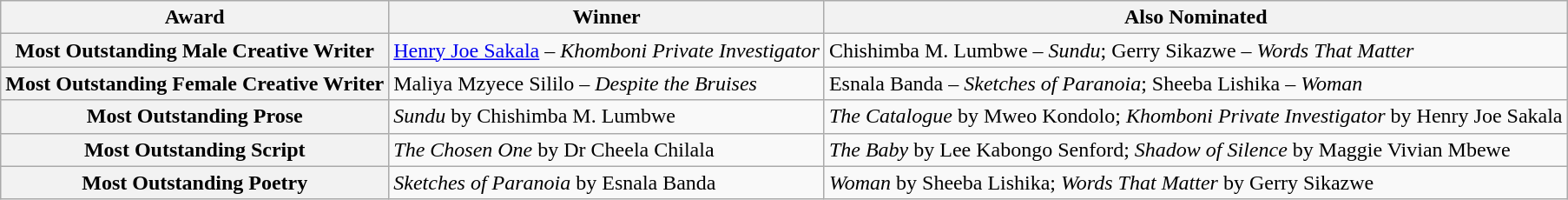<table class="wikitable">
<tr>
<th>Award</th>
<th>Winner</th>
<th>Also Nominated</th>
</tr>
<tr>
<th scope=row>Most Outstanding Male Creative Writer</th>
<td><a href='#'>Henry Joe Sakala</a> – <em>Khomboni Private Investigator</em></td>
<td>Chishimba M. Lumbwe – <em>Sundu</em>; Gerry Sikazwe – <em>Words That Matter</em></td>
</tr>
<tr>
<th scope=row>Most Outstanding Female Creative Writer</th>
<td>Maliya Mzyece Sililo – <em>Despite the Bruises</em></td>
<td>Esnala Banda – <em>Sketches of Paranoia</em>; Sheeba Lishika – <em>Woman</em></td>
</tr>
<tr>
<th scope=row>Most Outstanding Prose</th>
<td><em>Sundu</em> by Chishimba M. Lumbwe</td>
<td><em>The Catalogue</em> by Mweo Kondolo; <em>Khomboni Private Investigator</em> by Henry Joe Sakala</td>
</tr>
<tr>
<th scope=row>Most Outstanding Script</th>
<td><em>The Chosen One</em> by Dr Cheela Chilala</td>
<td><em>The Baby</em> by Lee Kabongo Senford; <em>Shadow of Silence</em> by Maggie Vivian Mbewe</td>
</tr>
<tr>
<th scope=row>Most Outstanding Poetry</th>
<td><em>Sketches of Paranoia</em> by Esnala Banda</td>
<td><em>Woman</em> by Sheeba Lishika; <em>Words That Matter</em> by Gerry Sikazwe</td>
</tr>
</table>
